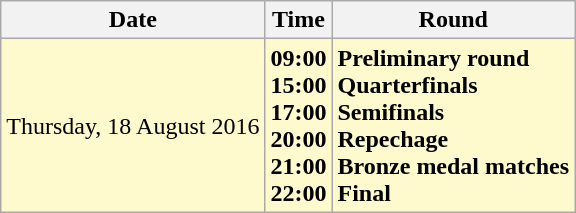<table class="wikitable">
<tr>
<th>Date</th>
<th>Time</th>
<th>Round</th>
</tr>
<tr>
<td style=background:lemonchiffon>Thursday, 18 August 2016</td>
<td style=background:lemonchiffon><strong>09:00<br>15:00<br>17:00<br>20:00<br>21:00<br>22:00</strong></td>
<td style=background:lemonchiffon><strong>Preliminary round<br>Quarterfinals<br>Semifinals<br>Repechage<br>Bronze medal matches<br>Final</strong></td>
</tr>
</table>
